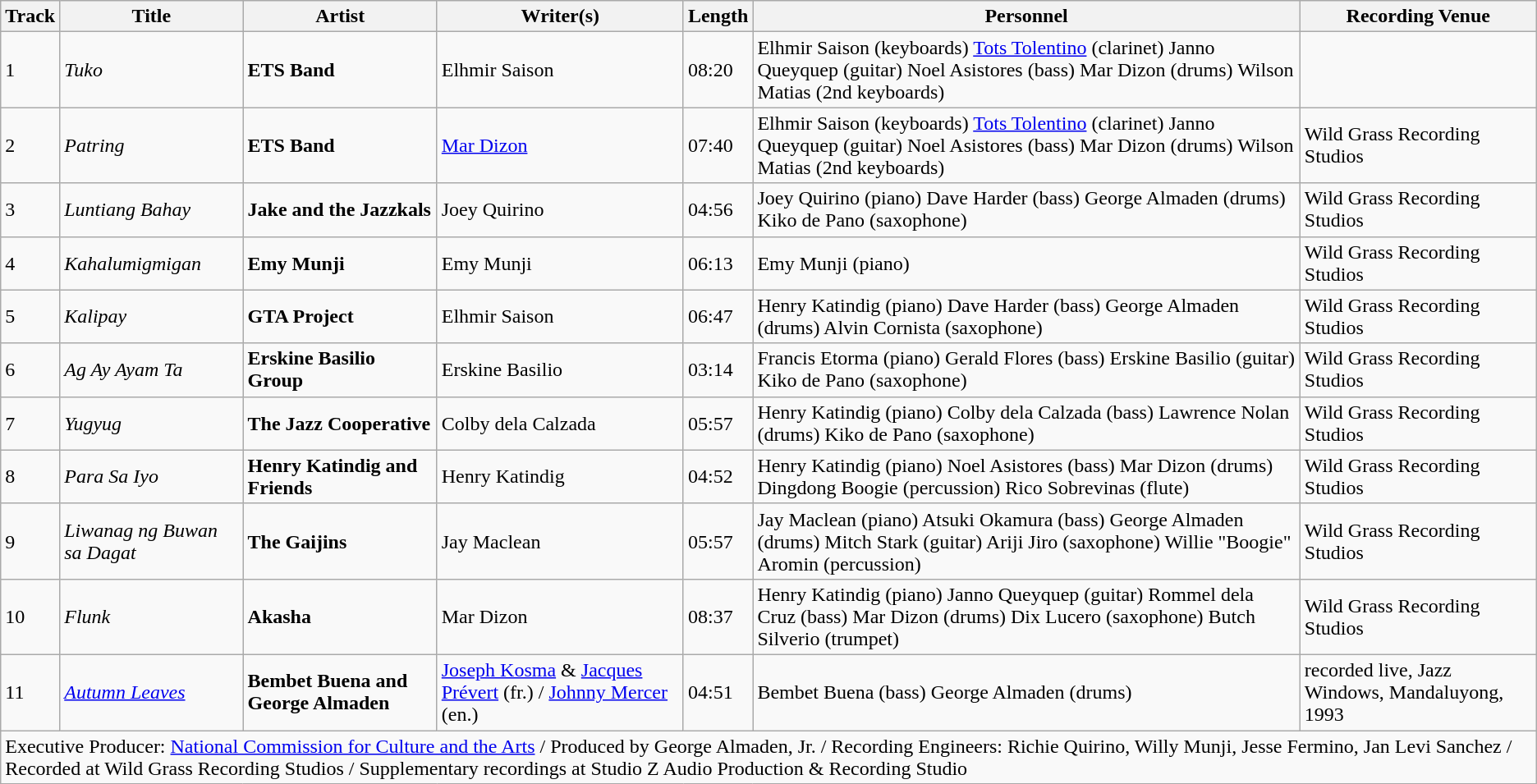<table class="wikitable">
<tr>
<th>Track</th>
<th>Title</th>
<th>Artist</th>
<th>Writer(s)</th>
<th>Length</th>
<th>Personnel</th>
<th>Recording Venue</th>
</tr>
<tr>
<td>1</td>
<td><em>Tuko</em></td>
<td><strong>ETS Band</strong></td>
<td>Elhmir Saison</td>
<td>08:20</td>
<td>Elhmir Saison (keyboards) <a href='#'>Tots Tolentino</a> (clarinet) Janno Queyquep (guitar) Noel Asistores (bass) Mar Dizon (drums) Wilson Matias (2nd keyboards)</td>
<td></td>
</tr>
<tr>
<td>2</td>
<td><em>Patring</em></td>
<td><strong>ETS Band</strong></td>
<td><a href='#'>Mar Dizon</a></td>
<td>07:40</td>
<td>Elhmir Saison (keyboards) <a href='#'>Tots Tolentino</a> (clarinet) Janno Queyquep (guitar) Noel Asistores (bass) Mar Dizon (drums) Wilson Matias (2nd keyboards)</td>
<td>Wild Grass Recording Studios</td>
</tr>
<tr>
<td>3</td>
<td><em>Luntiang Bahay</em></td>
<td><strong>Jake and the Jazzkals</strong></td>
<td>Joey Quirino</td>
<td>04:56</td>
<td>Joey Quirino (piano) Dave Harder (bass) George Almaden (drums) Kiko de Pano (saxophone)</td>
<td>Wild Grass Recording Studios</td>
</tr>
<tr>
<td>4</td>
<td><em>Kahalumigmigan</em></td>
<td><strong>Emy Munji</strong></td>
<td>Emy Munji</td>
<td>06:13</td>
<td>Emy Munji (piano)</td>
<td>Wild Grass Recording Studios</td>
</tr>
<tr>
<td>5</td>
<td><em>Kalipay</em></td>
<td><strong>GTA Project</strong></td>
<td>Elhmir Saison</td>
<td>06:47</td>
<td>Henry Katindig (piano) Dave Harder (bass) George Almaden (drums) Alvin Cornista (saxophone)</td>
<td>Wild Grass Recording Studios</td>
</tr>
<tr>
<td>6</td>
<td><em>Ag Ay Ayam Ta</em></td>
<td><strong>Erskine Basilio Group</strong></td>
<td>Erskine Basilio</td>
<td>03:14</td>
<td>Francis Etorma (piano) Gerald Flores (bass) Erskine Basilio (guitar) Kiko de Pano (saxophone)</td>
<td>Wild Grass Recording Studios</td>
</tr>
<tr>
<td>7</td>
<td><em>Yugyug</em></td>
<td><strong>The Jazz Cooperative</strong></td>
<td>Colby dela Calzada</td>
<td>05:57</td>
<td>Henry Katindig (piano) Colby dela Calzada (bass) Lawrence Nolan (drums) Kiko de Pano (saxophone)</td>
<td>Wild Grass Recording Studios</td>
</tr>
<tr>
<td>8</td>
<td><em>Para Sa Iyo</em></td>
<td><strong>Henry Katindig and Friends</strong></td>
<td>Henry Katindig</td>
<td>04:52</td>
<td>Henry Katindig (piano) Noel Asistores (bass) Mar Dizon (drums) Dingdong Boogie (percussion) Rico Sobrevinas (flute)</td>
<td>Wild Grass Recording Studios</td>
</tr>
<tr>
<td>9</td>
<td><em>Liwanag ng Buwan sa Dagat</em></td>
<td><strong>The Gaijins</strong></td>
<td>Jay Maclean</td>
<td>05:57</td>
<td>Jay Maclean (piano) Atsuki Okamura (bass) George Almaden (drums) Mitch Stark (guitar) Ariji Jiro (saxophone) Willie "Boogie" Aromin (percussion)</td>
<td>Wild Grass Recording Studios</td>
</tr>
<tr>
<td>10</td>
<td><em>Flunk</em></td>
<td><strong>Akasha</strong></td>
<td>Mar Dizon</td>
<td>08:37</td>
<td>Henry Katindig (piano) Janno Queyquep (guitar) Rommel dela Cruz (bass) Mar Dizon (drums) Dix Lucero (saxophone) Butch Silverio (trumpet)</td>
<td>Wild Grass Recording Studios</td>
</tr>
<tr>
<td>11</td>
<td><em><a href='#'>Autumn Leaves</a></em></td>
<td><strong>Bembet Buena and George Almaden</strong></td>
<td><a href='#'>Joseph Kosma</a> & <a href='#'>Jacques Prévert</a> (fr.) / <a href='#'>Johnny Mercer</a> (en.)</td>
<td>04:51</td>
<td>Bembet Buena (bass) George Almaden (drums)</td>
<td>recorded live, Jazz Windows, Mandaluyong, 1993</td>
</tr>
<tr>
<td colspan=7>Executive Producer: <a href='#'>National Commission for Culture and the Arts</a> / Produced by George Almaden, Jr. / Recording Engineers: Richie Quirino, Willy Munji, Jesse Fermino, Jan Levi Sanchez / Recorded at Wild Grass Recording Studios / Supplementary recordings at Studio Z Audio Production & Recording Studio</td>
</tr>
</table>
